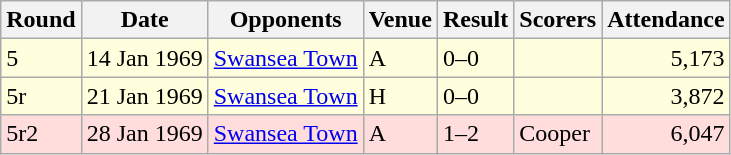<table class="wikitable">
<tr>
<th>Round</th>
<th>Date</th>
<th>Opponents</th>
<th>Venue</th>
<th>Result</th>
<th>Scorers</th>
<th>Attendance</th>
</tr>
<tr bgcolor="#ffffdd">
<td>5</td>
<td>14 Jan 1969</td>
<td><a href='#'>Swansea Town</a></td>
<td>A</td>
<td>0–0</td>
<td></td>
<td align="right">5,173</td>
</tr>
<tr bgcolor="#ffffdd">
<td>5r</td>
<td>21 Jan 1969</td>
<td><a href='#'>Swansea Town</a></td>
<td>H</td>
<td>0–0</td>
<td></td>
<td align="right">3,872</td>
</tr>
<tr bgcolor="#ffdddd">
<td>5r2</td>
<td>28 Jan 1969</td>
<td><a href='#'>Swansea Town</a></td>
<td>A</td>
<td>1–2</td>
<td>Cooper</td>
<td align="right">6,047</td>
</tr>
</table>
